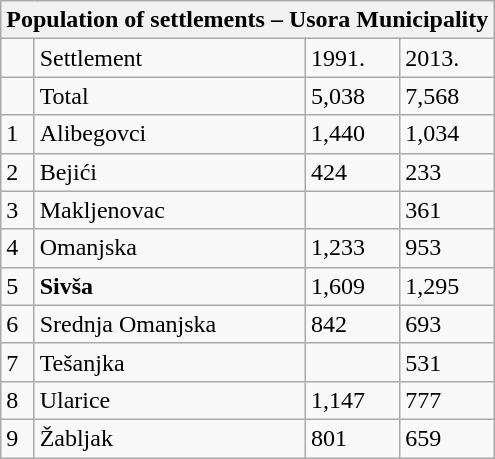<table class="wikitable">
<tr>
<th colspan="4">Population of settlements – Usora Municipality</th>
</tr>
<tr>
<td></td>
<td>Settlement</td>
<td>1991.</td>
<td>2013.</td>
</tr>
<tr>
<td></td>
<td>Total</td>
<td>5,038</td>
<td>7,568</td>
</tr>
<tr>
<td>1</td>
<td>Alibegovci</td>
<td>1,440</td>
<td>1,034</td>
</tr>
<tr>
<td>2</td>
<td>Bejići</td>
<td>424</td>
<td>233</td>
</tr>
<tr>
<td>3</td>
<td>Makljenovac</td>
<td></td>
<td>361</td>
</tr>
<tr>
<td>4</td>
<td>Omanjska</td>
<td>1,233</td>
<td>953</td>
</tr>
<tr>
<td>5</td>
<td><strong>Sivša</strong></td>
<td>1,609</td>
<td>1,295</td>
</tr>
<tr>
<td>6</td>
<td>Srednja Omanjska</td>
<td>842</td>
<td>693</td>
</tr>
<tr>
<td>7</td>
<td>Tešanjka</td>
<td></td>
<td>531</td>
</tr>
<tr>
<td>8</td>
<td>Ularice</td>
<td>1,147</td>
<td>777</td>
</tr>
<tr>
<td>9</td>
<td>Žabljak</td>
<td>801</td>
<td>659</td>
</tr>
</table>
